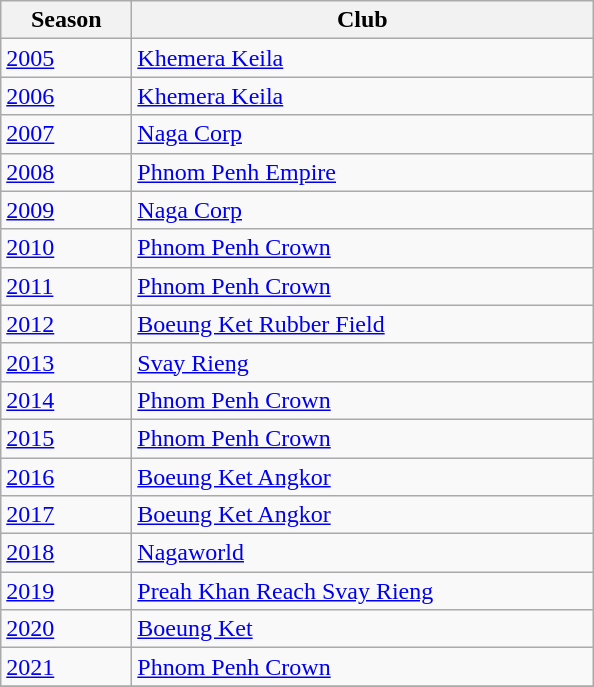<table class=wikitable>
<tr>
<th width="80">Season</th>
<th width="300">Club</th>
</tr>
<tr>
<td><a href='#'>2005</a></td>
<td><a href='#'>Khemera Keila</a></td>
</tr>
<tr>
<td><a href='#'>2006</a></td>
<td><a href='#'>Khemera Keila</a></td>
</tr>
<tr>
<td><a href='#'>2007</a></td>
<td><a href='#'>Naga Corp</a></td>
</tr>
<tr>
<td><a href='#'>2008</a></td>
<td><a href='#'>Phnom Penh Empire</a></td>
</tr>
<tr>
<td><a href='#'>2009</a></td>
<td><a href='#'>Naga Corp</a></td>
</tr>
<tr>
<td><a href='#'>2010</a></td>
<td><a href='#'>Phnom Penh Crown</a></td>
</tr>
<tr>
<td><a href='#'>2011</a></td>
<td><a href='#'>Phnom Penh Crown</a></td>
</tr>
<tr>
<td><a href='#'>2012</a></td>
<td><a href='#'>Boeung Ket Rubber Field</a></td>
</tr>
<tr>
<td><a href='#'>2013</a></td>
<td><a href='#'>Svay Rieng</a></td>
</tr>
<tr>
<td><a href='#'>2014</a></td>
<td><a href='#'>Phnom Penh Crown</a></td>
</tr>
<tr>
<td><a href='#'>2015</a></td>
<td><a href='#'>Phnom Penh Crown</a></td>
</tr>
<tr>
<td><a href='#'>2016</a></td>
<td><a href='#'>Boeung Ket Angkor</a></td>
</tr>
<tr>
<td><a href='#'>2017</a></td>
<td><a href='#'>Boeung Ket Angkor</a></td>
</tr>
<tr>
<td><a href='#'>2018</a></td>
<td><a href='#'>Nagaworld</a></td>
</tr>
<tr>
<td><a href='#'>2019</a></td>
<td><a href='#'>Preah Khan Reach Svay Rieng</a></td>
</tr>
<tr>
<td><a href='#'>2020</a></td>
<td><a href='#'>Boeung Ket</a></td>
</tr>
<tr>
<td><a href='#'>2021</a></td>
<td><a href='#'>Phnom Penh Crown</a></td>
</tr>
<tr>
</tr>
</table>
